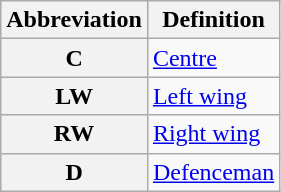<table class="wikitable">
<tr>
<th scope="col">Abbreviation</th>
<th scope="col">Definition</th>
</tr>
<tr>
<th scope="row">C</th>
<td><a href='#'>Centre</a></td>
</tr>
<tr>
<th scope="row">LW</th>
<td><a href='#'>Left wing</a></td>
</tr>
<tr>
<th scope="row">RW</th>
<td><a href='#'>Right wing</a></td>
</tr>
<tr>
<th scope="row">D</th>
<td><a href='#'>Defenceman</a></td>
</tr>
</table>
